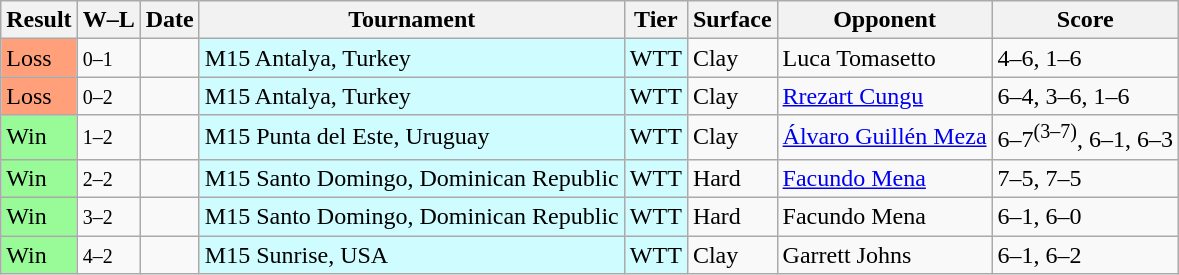<table class="sortable wikitable">
<tr>
<th>Result</th>
<th class="unsortable">W–L</th>
<th>Date</th>
<th>Tournament</th>
<th>Tier</th>
<th>Surface</th>
<th>Opponent</th>
<th class="unsortable">Score</th>
</tr>
<tr>
<td bgcolor=FFA07A>Loss</td>
<td><small>0–1</small></td>
<td></td>
<td style="background:#cffcff;">M15 Antalya, Turkey</td>
<td style="background:#cffcff;">WTT</td>
<td>Clay</td>
<td> Luca Tomasetto</td>
<td>4–6, 1–6</td>
</tr>
<tr>
<td bgcolor=FFA07A>Loss</td>
<td><small>0–2</small></td>
<td></td>
<td style="background:#cffcff;">M15 Antalya, Turkey</td>
<td style="background:#cffcff;">WTT</td>
<td>Clay</td>
<td> <a href='#'>Rrezart Cungu</a></td>
<td>6–4, 3–6, 1–6</td>
</tr>
<tr>
<td bgcolor=98FB98>Win</td>
<td><small>1–2</small></td>
<td></td>
<td style="background:#cffcff;">M15 Punta del Este, Uruguay</td>
<td style="background:#cffcff;">WTT</td>
<td>Clay</td>
<td> <a href='#'>Álvaro Guillén Meza</a></td>
<td>6–7<sup>(3–7)</sup>, 6–1, 6–3</td>
</tr>
<tr>
<td bgcolor=98FB98>Win</td>
<td><small>2–2</small></td>
<td></td>
<td style="background:#cffcff;">M15 Santo Domingo, Dominican Republic</td>
<td style="background:#cffcff;">WTT</td>
<td>Hard</td>
<td> <a href='#'>Facundo Mena</a></td>
<td>7–5, 7–5</td>
</tr>
<tr>
<td bgcolor=98FB98>Win</td>
<td><small>3–2</small></td>
<td></td>
<td style="background:#cffcff;">M15 Santo Domingo, Dominican Republic</td>
<td style="background:#cffcff;">WTT</td>
<td>Hard</td>
<td> Facundo Mena</td>
<td>6–1, 6–0</td>
</tr>
<tr>
<td bgcolor=98FB98>Win</td>
<td><small>4–2</small></td>
<td></td>
<td style="background:#cffcff;">M15 Sunrise, USA</td>
<td style="background:#cffcff;">WTT</td>
<td>Clay</td>
<td> Garrett Johns</td>
<td>6–1, 6–2</td>
</tr>
</table>
